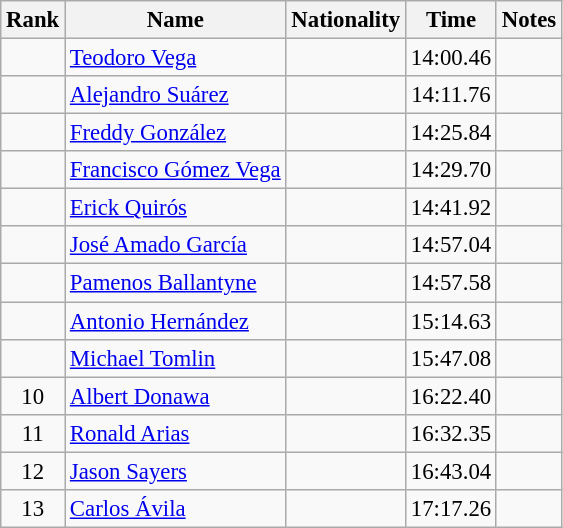<table class="wikitable sortable" style="text-align:center;font-size:95%">
<tr>
<th>Rank</th>
<th>Name</th>
<th>Nationality</th>
<th>Time</th>
<th>Notes</th>
</tr>
<tr>
<td></td>
<td align=left><a href='#'>Teodoro Vega</a></td>
<td align=left></td>
<td>14:00.46</td>
<td></td>
</tr>
<tr>
<td></td>
<td align=left><a href='#'>Alejandro Suárez</a></td>
<td align=left></td>
<td>14:11.76</td>
<td></td>
</tr>
<tr>
<td></td>
<td align=left><a href='#'>Freddy González</a></td>
<td align=left></td>
<td>14:25.84</td>
<td></td>
</tr>
<tr>
<td></td>
<td align=left><a href='#'>Francisco Gómez Vega</a></td>
<td align=left></td>
<td>14:29.70</td>
<td></td>
</tr>
<tr>
<td></td>
<td align=left><a href='#'>Erick Quirós</a></td>
<td align=left></td>
<td>14:41.92</td>
<td></td>
</tr>
<tr>
<td></td>
<td align=left><a href='#'>José Amado García</a></td>
<td align=left></td>
<td>14:57.04</td>
<td></td>
</tr>
<tr>
<td></td>
<td align=left><a href='#'>Pamenos Ballantyne</a></td>
<td align=left></td>
<td>14:57.58</td>
<td></td>
</tr>
<tr>
<td></td>
<td align=left><a href='#'>Antonio Hernández</a></td>
<td align=left></td>
<td>15:14.63</td>
<td></td>
</tr>
<tr>
<td></td>
<td align=left><a href='#'>Michael Tomlin</a></td>
<td align=left></td>
<td>15:47.08</td>
<td></td>
</tr>
<tr>
<td>10</td>
<td align=left><a href='#'>Albert Donawa</a></td>
<td align=left></td>
<td>16:22.40</td>
<td></td>
</tr>
<tr>
<td>11</td>
<td align=left><a href='#'>Ronald Arias</a></td>
<td align=left></td>
<td>16:32.35</td>
<td></td>
</tr>
<tr>
<td>12</td>
<td align=left><a href='#'>Jason Sayers</a></td>
<td align=left></td>
<td>16:43.04</td>
<td></td>
</tr>
<tr>
<td>13</td>
<td align=left><a href='#'>Carlos Ávila</a></td>
<td align=left></td>
<td>17:17.26</td>
<td></td>
</tr>
</table>
